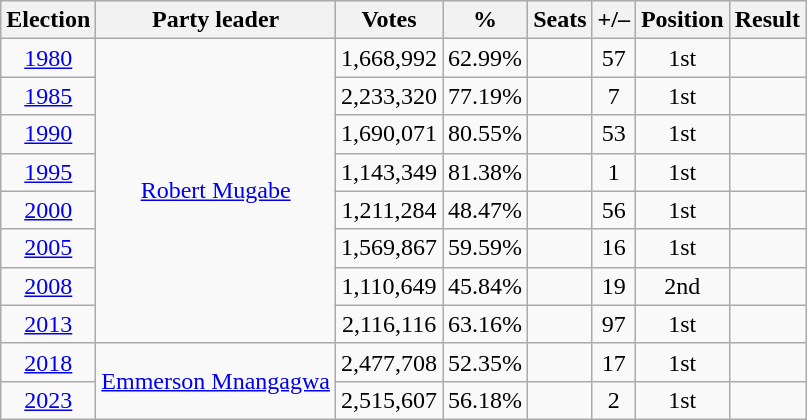<table class=wikitable style=text-align:center>
<tr>
<th>Election</th>
<th>Party leader</th>
<th>Votes</th>
<th>%</th>
<th>Seats</th>
<th>+/–</th>
<th>Position</th>
<th>Result</th>
</tr>
<tr>
<td><a href='#'>1980</a></td>
<td rowspan="8"><a href='#'>Robert Mugabe</a></td>
<td>1,668,992</td>
<td>62.99%</td>
<td></td>
<td> 57</td>
<td> 1st</td>
<td></td>
</tr>
<tr>
<td><a href='#'>1985</a></td>
<td>2,233,320</td>
<td>77.19%</td>
<td></td>
<td> 7</td>
<td> 1st</td>
<td></td>
</tr>
<tr>
<td><a href='#'>1990</a></td>
<td>1,690,071</td>
<td>80.55%</td>
<td></td>
<td> 53</td>
<td> 1st</td>
<td></td>
</tr>
<tr>
<td><a href='#'>1995</a></td>
<td>1,143,349</td>
<td>81.38%</td>
<td></td>
<td> 1</td>
<td> 1st</td>
<td></td>
</tr>
<tr>
<td><a href='#'>2000</a></td>
<td>1,211,284</td>
<td>48.47%</td>
<td></td>
<td> 56</td>
<td> 1st</td>
<td></td>
</tr>
<tr>
<td><a href='#'>2005</a></td>
<td>1,569,867</td>
<td>59.59%</td>
<td></td>
<td> 16</td>
<td> 1st</td>
<td></td>
</tr>
<tr>
<td><a href='#'>2008</a></td>
<td>1,110,649</td>
<td>45.84%</td>
<td></td>
<td> 19</td>
<td> 2nd</td>
<td></td>
</tr>
<tr>
<td><a href='#'>2013</a></td>
<td>2,116,116</td>
<td>63.16%</td>
<td></td>
<td> 97</td>
<td> 1st</td>
<td></td>
</tr>
<tr>
<td><a href='#'>2018</a></td>
<td rowspan="2"><a href='#'>Emmerson Mnangagwa</a></td>
<td>2,477,708</td>
<td>52.35%</td>
<td></td>
<td> 17</td>
<td> 1st</td>
<td></td>
</tr>
<tr>
<td><a href='#'>2023</a></td>
<td>2,515,607</td>
<td>56.18%</td>
<td></td>
<td> 2</td>
<td> 1st</td>
<td></td>
</tr>
</table>
